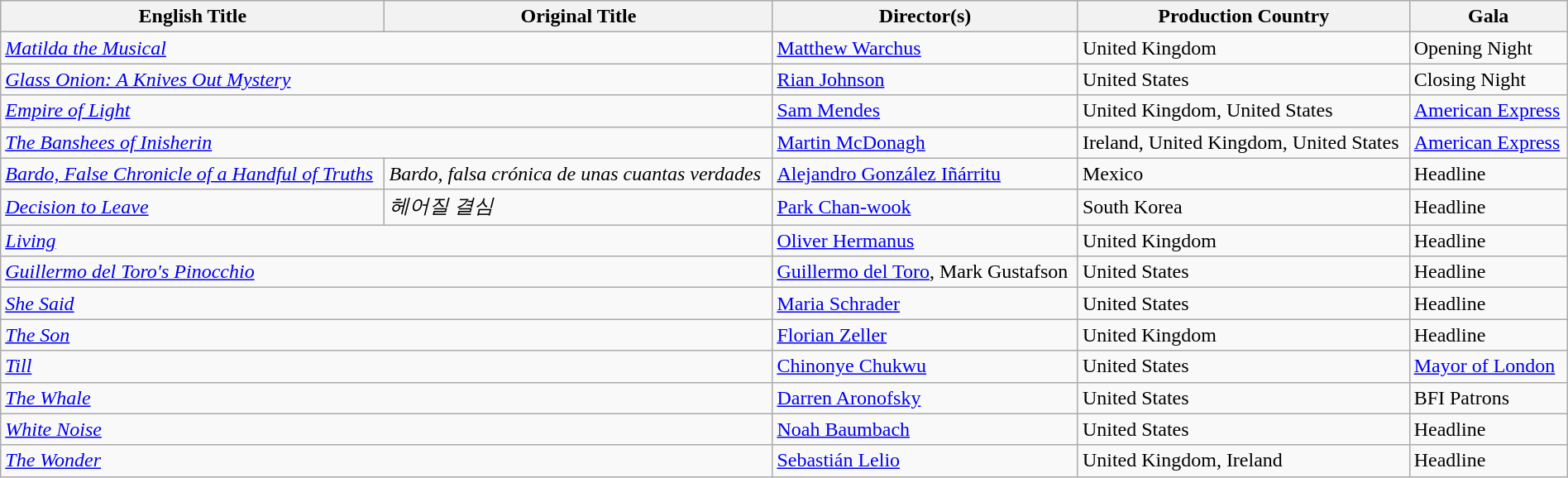<table class="sortable wikitable" style="width:100%; margin-bottom:4px">
<tr>
<th>English Title</th>
<th>Original Title</th>
<th>Director(s)</th>
<th>Production Country</th>
<th>Gala</th>
</tr>
<tr>
<td colspan="2"><em><a href='#'>Matilda the Musical</a></em></td>
<td><a href='#'>Matthew Warchus</a></td>
<td>United Kingdom</td>
<td>Opening Night</td>
</tr>
<tr>
<td colspan="2"><em><a href='#'>Glass Onion: A Knives Out Mystery</a></em></td>
<td><a href='#'>Rian Johnson</a></td>
<td>United States</td>
<td>Closing Night</td>
</tr>
<tr>
<td colspan="2"><em><a href='#'>Empire of Light</a></em></td>
<td><a href='#'>Sam Mendes</a></td>
<td>United Kingdom, United States</td>
<td><a href='#'>American Express</a></td>
</tr>
<tr>
<td colspan="2"><em><a href='#'>The Banshees of Inisherin</a></em></td>
<td><a href='#'>Martin McDonagh</a></td>
<td>Ireland, United Kingdom, United States</td>
<td><a href='#'>American Express</a></td>
</tr>
<tr>
<td><em><a href='#'>Bardo, False Chronicle of a Handful of Truths</a></em></td>
<td><em>Bardo, falsa crónica de unas cuantas verdades</em></td>
<td><a href='#'>Alejandro González Iñárritu</a></td>
<td>Mexico</td>
<td>Headline</td>
</tr>
<tr>
<td><em><a href='#'>Decision to Leave</a></em></td>
<td><em>헤어질 결심</em></td>
<td><a href='#'>Park Chan-wook</a></td>
<td>South Korea</td>
<td>Headline</td>
</tr>
<tr>
<td colspan="2"><em><a href='#'>Living</a></em></td>
<td><a href='#'>Oliver Hermanus</a></td>
<td>United Kingdom</td>
<td>Headline</td>
</tr>
<tr>
<td colspan="2"><em><a href='#'>Guillermo del Toro's Pinocchio</a></em></td>
<td><a href='#'>Guillermo del Toro</a>, Mark Gustafson</td>
<td>United States</td>
<td>Headline</td>
</tr>
<tr>
<td colspan="2"><em><a href='#'>She Said</a></em></td>
<td><a href='#'>Maria Schrader</a></td>
<td>United States</td>
<td>Headline</td>
</tr>
<tr>
<td colspan="2"><em><a href='#'>The Son</a></em></td>
<td><a href='#'>Florian Zeller</a></td>
<td>United Kingdom</td>
<td>Headline</td>
</tr>
<tr>
<td colspan="2"><em><a href='#'>Till</a></em></td>
<td><a href='#'>Chinonye Chukwu</a></td>
<td>United States</td>
<td><a href='#'>Mayor of London</a></td>
</tr>
<tr>
<td colspan="2"><em><a href='#'>The Whale</a></em></td>
<td><a href='#'>Darren Aronofsky</a></td>
<td>United States</td>
<td>BFI Patrons</td>
</tr>
<tr>
<td colspan="2"><em><a href='#'>White Noise</a></em></td>
<td><a href='#'>Noah Baumbach</a></td>
<td>United States</td>
<td>Headline</td>
</tr>
<tr>
<td colspan="2"><em><a href='#'>The Wonder</a></em></td>
<td><a href='#'>Sebastián Lelio</a></td>
<td>United Kingdom, Ireland</td>
<td>Headline</td>
</tr>
</table>
